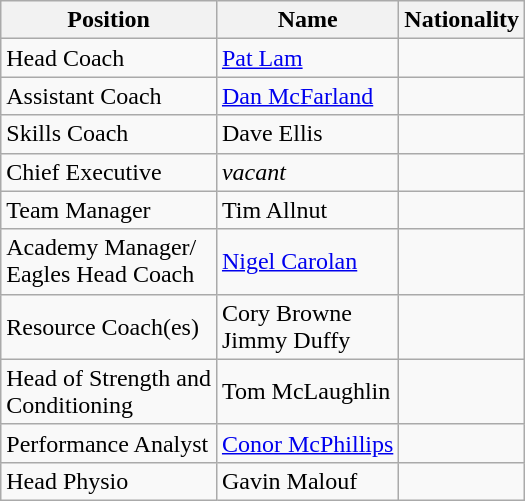<table class="wikitable">
<tr>
<th>Position</th>
<th>Name</th>
<th>Nationality</th>
</tr>
<tr>
<td>Head Coach</td>
<td><a href='#'>Pat Lam</a></td>
<td></td>
</tr>
<tr>
<td>Assistant Coach</td>
<td><a href='#'>Dan McFarland</a></td>
<td></td>
</tr>
<tr>
<td>Skills Coach</td>
<td>Dave Ellis</td>
<td></td>
</tr>
<tr>
<td>Chief Executive</td>
<td><em>vacant</em></td>
<td></td>
</tr>
<tr>
<td>Team Manager</td>
<td>Tim Allnut</td>
<td></td>
</tr>
<tr>
<td>Academy Manager/<br>Eagles Head Coach</td>
<td><a href='#'>Nigel Carolan</a></td>
<td></td>
</tr>
<tr>
<td>Resource Coach(es)</td>
<td>Cory Browne<br>Jimmy Duffy</td>
<td><br></td>
</tr>
<tr>
<td>Head of Strength and<br>Conditioning</td>
<td>Tom McLaughlin</td>
<td></td>
</tr>
<tr>
<td>Performance Analyst</td>
<td><a href='#'>Conor McPhillips</a></td>
<td></td>
</tr>
<tr>
<td>Head Physio</td>
<td>Gavin Malouf</td>
<td></td>
</tr>
</table>
